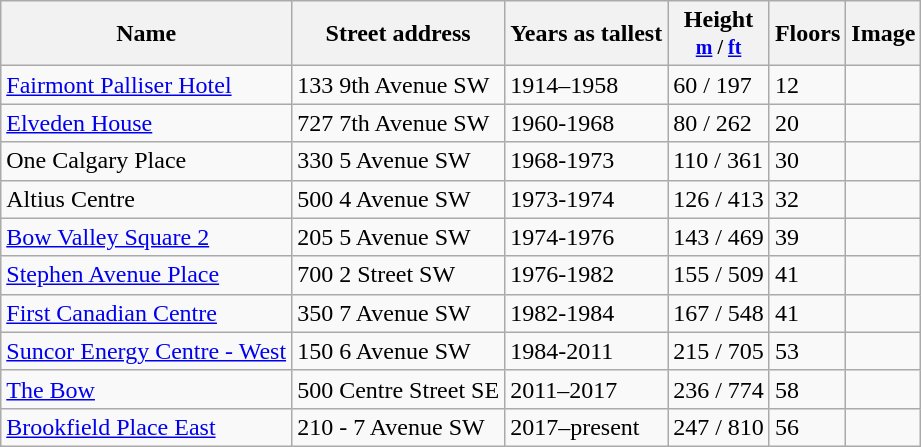<table class="wikitable sortable">
<tr>
<th>Name</th>
<th>Street address</th>
<th>Years as tallest</th>
<th>Height<br><small><a href='#'>m</a> / <a href='#'>ft</a> </small></th>
<th>Floors</th>
<th>Image</th>
</tr>
<tr>
<td><a href='#'>Fairmont Palliser Hotel</a></td>
<td>133 9th Avenue SW</td>
<td>1914–1958</td>
<td>60 / 197</td>
<td>12</td>
<td></td>
</tr>
<tr>
<td><a href='#'>Elveden House</a></td>
<td>727 7th Avenue SW</td>
<td>1960-1968</td>
<td>80 / 262</td>
<td>20</td>
<td></td>
</tr>
<tr>
<td>One Calgary Place</td>
<td>330 5 Avenue SW</td>
<td>1968-1973</td>
<td>110 / 361</td>
<td>30</td>
<td></td>
</tr>
<tr>
<td>Altius Centre</td>
<td>500 4 Avenue SW</td>
<td>1973-1974</td>
<td>126 / 413</td>
<td>32</td>
<td></td>
</tr>
<tr>
<td><a href='#'>Bow Valley Square 2</a></td>
<td>205 5 Avenue SW</td>
<td>1974-1976</td>
<td>143 / 469</td>
<td>39</td>
<td></td>
</tr>
<tr>
<td><a href='#'>Stephen Avenue Place</a></td>
<td>700 2 Street SW</td>
<td>1976-1982</td>
<td>155 / 509</td>
<td>41</td>
<td></td>
</tr>
<tr>
<td><a href='#'>First Canadian Centre</a></td>
<td>350 7 Avenue SW</td>
<td>1982-1984</td>
<td>167 / 548</td>
<td>41</td>
<td></td>
</tr>
<tr>
<td><a href='#'>Suncor Energy Centre - West</a></td>
<td>150 6 Avenue SW</td>
<td>1984-2011</td>
<td>215 / 705</td>
<td>53</td>
<td></td>
</tr>
<tr>
<td><a href='#'>The Bow</a></td>
<td>500 Centre Street SE</td>
<td>2011–2017</td>
<td>236 / 774</td>
<td>58</td>
<td></td>
</tr>
<tr>
<td><a href='#'>Brookfield Place East</a></td>
<td>210 - 7 Avenue SW</td>
<td>2017–present</td>
<td>247 / 810</td>
<td>56</td>
<td></td>
</tr>
</table>
